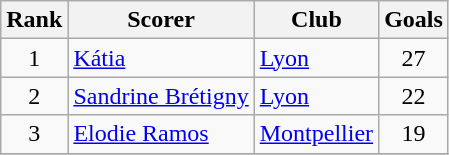<table class="wikitable">
<tr>
<th>Rank</th>
<th>Scorer</th>
<th>Club</th>
<th>Goals</th>
</tr>
<tr>
<td align="center">1</td>
<td> <a href='#'>Kátia</a></td>
<td><a href='#'>Lyon</a></td>
<td align="center">27</td>
</tr>
<tr>
<td align="center">2</td>
<td> <a href='#'>Sandrine Brétigny</a></td>
<td><a href='#'>Lyon</a></td>
<td align="center">22</td>
</tr>
<tr>
<td align="center">3</td>
<td> <a href='#'>Elodie Ramos</a></td>
<td><a href='#'>Montpellier</a></td>
<td align="center">19</td>
</tr>
<tr>
</tr>
</table>
